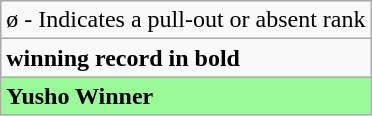<table class="wikitable">
<tr>
<td>ø - Indicates a pull-out or absent rank</td>
</tr>
<tr>
<td><strong>winning record in bold</strong></td>
</tr>
<tr>
<td style="background: PaleGreen;"><strong>Yusho Winner</strong></td>
</tr>
</table>
